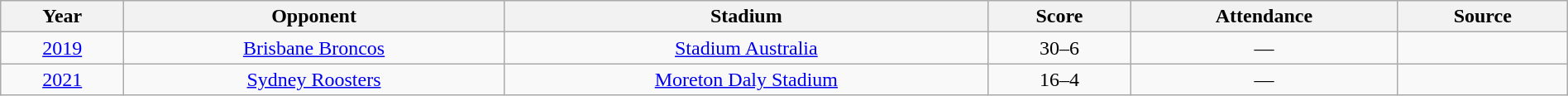<table class="wikitable" width="100%" style="text-align: center;">
<tr>
<th>Year</th>
<th>Opponent</th>
<th>Stadium</th>
<th>Score</th>
<th>Attendance</th>
<th>Source</th>
</tr>
<tr>
<td><a href='#'>2019</a></td>
<td> <a href='#'>Brisbane Broncos</a></td>
<td><a href='#'>Stadium Australia</a></td>
<td>30–6</td>
<td>—</td>
<td></td>
</tr>
<tr>
<td><a href='#'>2021</a></td>
<td> <a href='#'>Sydney Roosters</a></td>
<td><a href='#'>Moreton Daly Stadium</a></td>
<td>16–4</td>
<td>—</td>
<td></td>
</tr>
</table>
